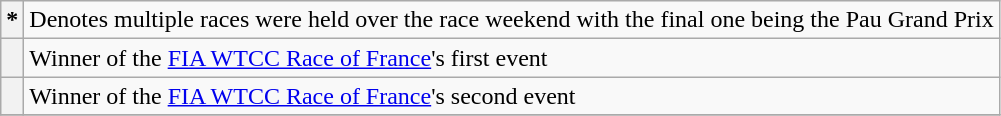<table class="wikitable plainrowheaders">
<tr>
<th scope="row" style="text-align:center"><strong>*</strong></th>
<td>Denotes multiple races were held over the race weekend with the final one being the Pau Grand Prix</td>
</tr>
<tr>
<th scope="row" style="text-align:center"></th>
<td>Winner of the <a href='#'>FIA WTCC Race of France</a>'s first event</td>
</tr>
<tr>
<th scope="row" style="text-align:center"></th>
<td>Winner of the <a href='#'>FIA WTCC Race of France</a>'s second event</td>
</tr>
<tr>
</tr>
</table>
